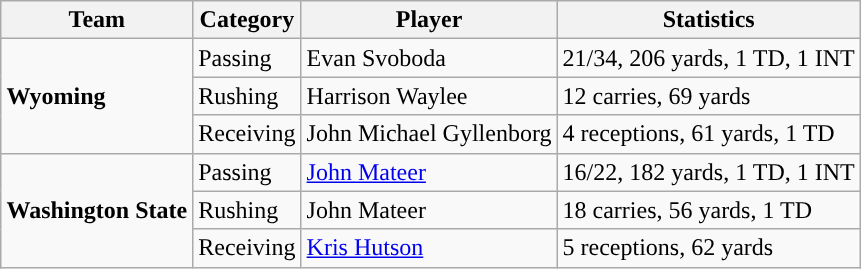<table class="wikitable" style="float: right;">
<tr>
<th>Team</th>
<th>Category</th>
<th>Player</th>
<th>Statistics</th>
</tr>
<tr>
<td rowspan=3><strong>Wyoming</strong></td>
<td>Passing</td>
<td>Evan Svoboda</td>
<td>21/34, 206 yards, 1 TD, 1 INT</td>
</tr>
<tr>
<td>Rushing</td>
<td>Harrison Waylee</td>
<td>12 carries, 69 yards</td>
</tr>
<tr>
<td>Receiving</td>
<td>John Michael Gyllenborg</td>
<td>4 receptions, 61 yards, 1 TD</td>
</tr>
<tr>
<td rowspan=3><strong>Washington State</strong></td>
<td>Passing</td>
<td><a href='#'>John Mateer</a></td>
<td>16/22, 182 yards, 1 TD, 1 INT</td>
</tr>
<tr>
<td>Rushing</td>
<td>John Mateer</td>
<td>18 carries, 56 yards, 1 TD</td>
</tr>
<tr>
<td>Receiving</td>
<td><a href='#'>Kris Hutson</a></td>
<td>5 receptions, 62 yards</td>
</tr>
</table>
